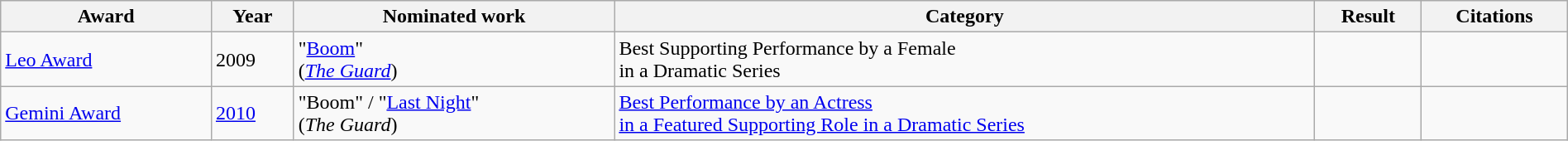<table class="wikitable sortable plainrowheaders" style="width: 100%;">
<tr>
<th>Award</th>
<th>Year</th>
<th>Nominated work</th>
<th>Category</th>
<th>Result</th>
<th scope="col" class="unsortable">Citations</th>
</tr>
<tr>
<td><a href='#'>Leo Award</a></td>
<td>2009</td>
<td>"<a href='#'>Boom</a>"<br>(<a href='#'><em>The Guard</em></a>)</td>
<td>Best Supporting Performance by a Female<br>in a Dramatic Series</td>
<td></td>
<td></td>
</tr>
<tr>
<td><a href='#'>Gemini Award</a></td>
<td><a href='#'>2010</a></td>
<td>"Boom" / "<a href='#'>Last Night</a>"<br>(<em>The Guard</em>)</td>
<td><a href='#'>Best Performance by an Actress<br>in a Featured Supporting Role in a Dramatic Series</a></td>
<td></td>
<td></td>
</tr>
</table>
